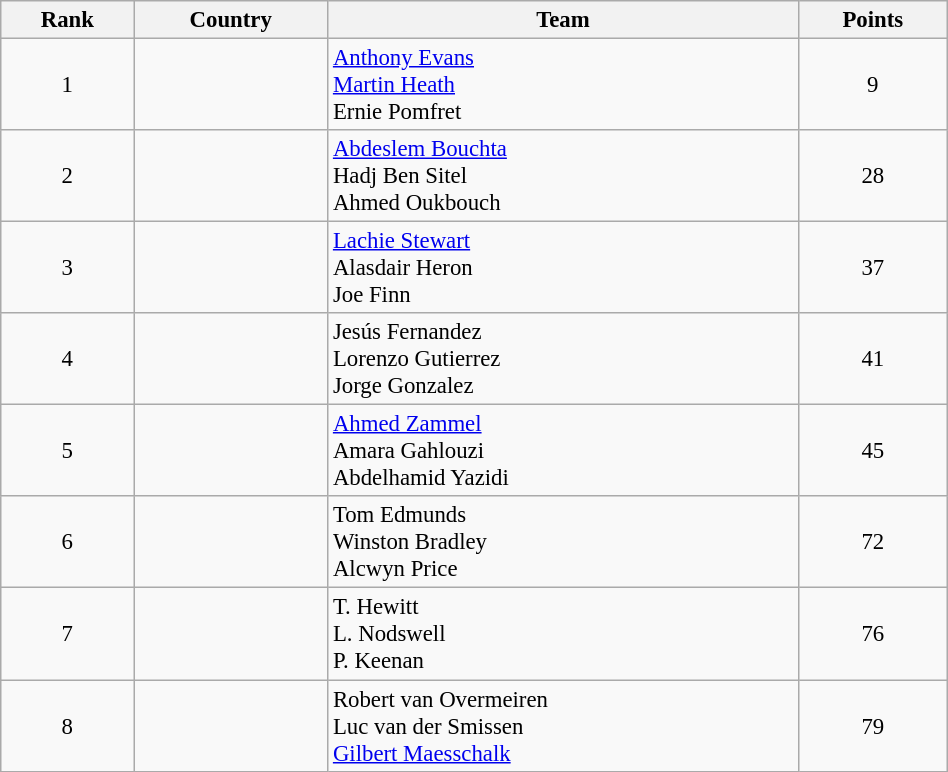<table class="wikitable sortable" style=" text-align:center; font-size:95%;" width="50%">
<tr>
<th>Rank</th>
<th>Country</th>
<th>Team</th>
<th>Points</th>
</tr>
<tr>
<td align=center>1</td>
<td align=left></td>
<td align=left><a href='#'>Anthony Evans</a><br><a href='#'>Martin Heath</a><br>Ernie Pomfret</td>
<td>9</td>
</tr>
<tr>
<td align=center>2</td>
<td align=left></td>
<td align=left><a href='#'>Abdeslem Bouchta</a><br>Hadj Ben Sitel<br>Ahmed Oukbouch</td>
<td>28</td>
</tr>
<tr>
<td align=center>3</td>
<td align=left></td>
<td align=left><a href='#'>Lachie Stewart</a><br>Alasdair Heron<br>Joe Finn</td>
<td>37</td>
</tr>
<tr>
<td align=center>4</td>
<td align=left></td>
<td align=left>Jesús Fernandez<br>Lorenzo Gutierrez<br>Jorge Gonzalez</td>
<td>41</td>
</tr>
<tr>
<td align=center>5</td>
<td align=left></td>
<td align=left><a href='#'>Ahmed Zammel</a><br>Amara Gahlouzi<br>Abdelhamid Yazidi</td>
<td>45</td>
</tr>
<tr>
<td align=center>6</td>
<td align=left></td>
<td align=left>Tom Edmunds<br>Winston Bradley<br>Alcwyn Price</td>
<td>72</td>
</tr>
<tr>
<td align=center>7</td>
<td align=left></td>
<td align=left>T. Hewitt<br>L. Nodswell<br>P. Keenan</td>
<td>76</td>
</tr>
<tr>
<td align=center>8</td>
<td align=left></td>
<td align=left>Robert van Overmeiren<br>Luc van der Smissen<br><a href='#'>Gilbert Maesschalk</a></td>
<td>79</td>
</tr>
</table>
